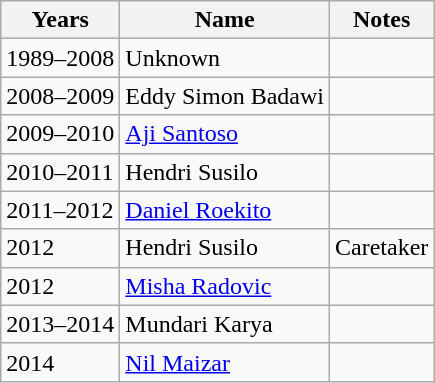<table class="wikitable">
<tr>
<th>Years</th>
<th>Name</th>
<th>Notes</th>
</tr>
<tr>
<td>1989–2008</td>
<td>Unknown</td>
<td></td>
</tr>
<tr>
<td>2008–2009</td>
<td> Eddy Simon Badawi</td>
<td></td>
</tr>
<tr>
<td>2009–2010</td>
<td> <a href='#'>Aji Santoso</a></td>
<td></td>
</tr>
<tr>
<td>2010–2011</td>
<td> Hendri Susilo</td>
<td></td>
</tr>
<tr>
<td>2011–2012</td>
<td> <a href='#'>Daniel Roekito</a></td>
<td></td>
</tr>
<tr>
<td>2012</td>
<td> Hendri Susilo</td>
<td>Caretaker</td>
</tr>
<tr>
<td>2012</td>
<td> <a href='#'>Misha Radovic</a></td>
<td></td>
</tr>
<tr>
<td>2013–2014</td>
<td> Mundari Karya</td>
<td></td>
</tr>
<tr>
<td>2014</td>
<td> <a href='#'>Nil Maizar</a></td>
<td></td>
</tr>
</table>
